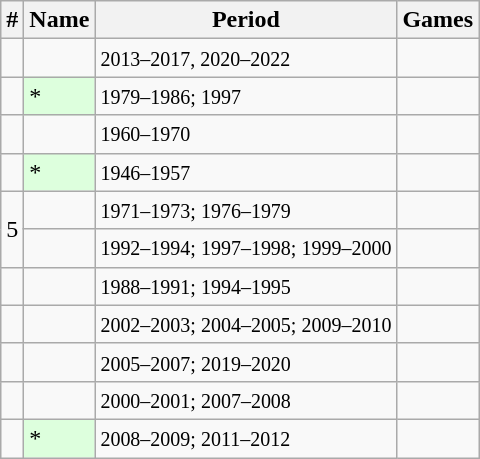<table class="wikitable">
<tr>
<th>#</th>
<th>Name</th>
<th>Period</th>
<th>Games</th>
</tr>
<tr>
<td></td>
<td> </td>
<td><small>2013–2017, 2020–2022</small></td>
<td></td>
</tr>
<tr>
<td></td>
<td style="background-color:#ddffdd">  *</td>
<td><small>1979–1986; 1997</small></td>
<td></td>
</tr>
<tr>
<td></td>
<td> </td>
<td><small>1960–1970</small></td>
<td></td>
</tr>
<tr>
<td></td>
<td style="background-color:#ddffdd">  *</td>
<td><small>1946–1957</small></td>
<td></td>
</tr>
<tr>
<td rowspan=2 style="text-align:center;">5</td>
<td> </td>
<td><small>1971–1973; 1976–1979</small></td>
<td></td>
</tr>
<tr>
<td> </td>
<td><small>1992–1994; 1997–1998; 1999–2000</small></td>
<td></td>
</tr>
<tr>
<td></td>
<td> </td>
<td><small>1988–1991; 1994–1995</small></td>
<td></td>
</tr>
<tr>
<td></td>
<td> </td>
<td><small>2002–2003; 2004–2005; 2009–2010</small></td>
<td></td>
</tr>
<tr>
<td></td>
<td> </td>
<td><small>2005–2007; 2019–2020</small></td>
<td></td>
</tr>
<tr>
<td></td>
<td> </td>
<td><small>2000–2001; 2007–2008</small></td>
<td></td>
</tr>
<tr>
<td></td>
<td style="background-color:#ddffdd">  *</td>
<td><small>2008–2009; 2011–2012</small></td>
<td></td>
</tr>
</table>
